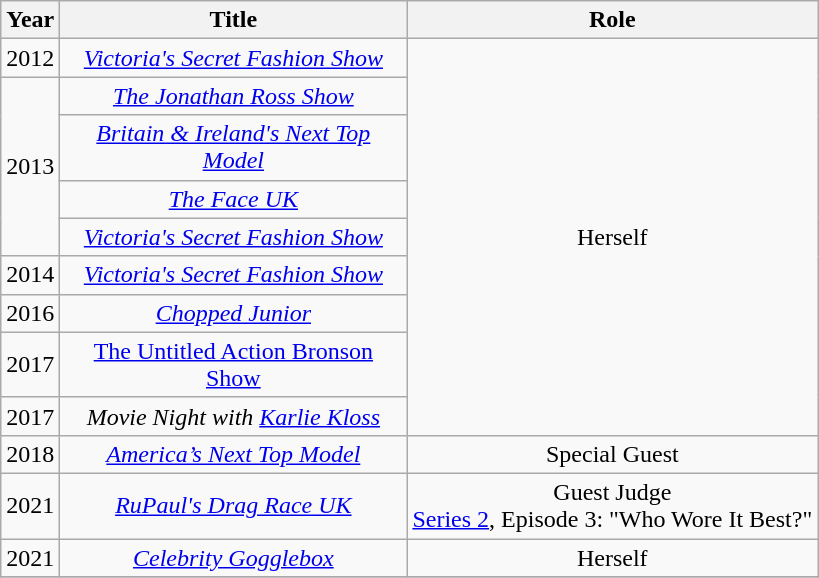<table class="wikitable sortable" style="text-align:center;" border="1">
<tr>
<th scope="row">Year</th>
<th scope="row" style="width:14em;">Title</th>
<th scope="row">Role</th>
</tr>
<tr>
<td>2012</td>
<td><em><a href='#'>Victoria's Secret Fashion Show</a></em></td>
<td rowspan="9">Herself</td>
</tr>
<tr>
<td rowspan="4">2013</td>
<td><em><a href='#'>The Jonathan Ross Show</a></em></td>
</tr>
<tr>
<td><em><a href='#'>Britain & Ireland's Next Top Model</a></em></td>
</tr>
<tr>
<td><em><a href='#'>The Face UK</a></em></td>
</tr>
<tr>
<td><em><a href='#'>Victoria's Secret Fashion Show</a></em></td>
</tr>
<tr>
<td>2014</td>
<td><em><a href='#'>Victoria's Secret Fashion Show</a></em></td>
</tr>
<tr>
<td>2016</td>
<td><em><a href='#'>Chopped Junior</a></em></td>
</tr>
<tr>
<td>2017</td>
<td><a href='#'>The Untitled Action Bronson Show</a></td>
</tr>
<tr>
<td>2017</td>
<td><em>Movie Night with <a href='#'>Karlie Kloss</a></em></td>
</tr>
<tr>
<td>2018</td>
<td><em><a href='#'>America’s Next Top Model</a></em></td>
<td>Special Guest</td>
</tr>
<tr>
<td>2021</td>
<td><em><a href='#'>RuPaul's Drag Race UK</a></em></td>
<td>Guest Judge<br><a href='#'>Series 2</a>, Episode 3: "Who Wore It Best?"</td>
</tr>
<tr>
<td>2021</td>
<td><em><a href='#'>Celebrity Gogglebox</a></em></td>
<td>Herself</td>
</tr>
<tr>
</tr>
</table>
